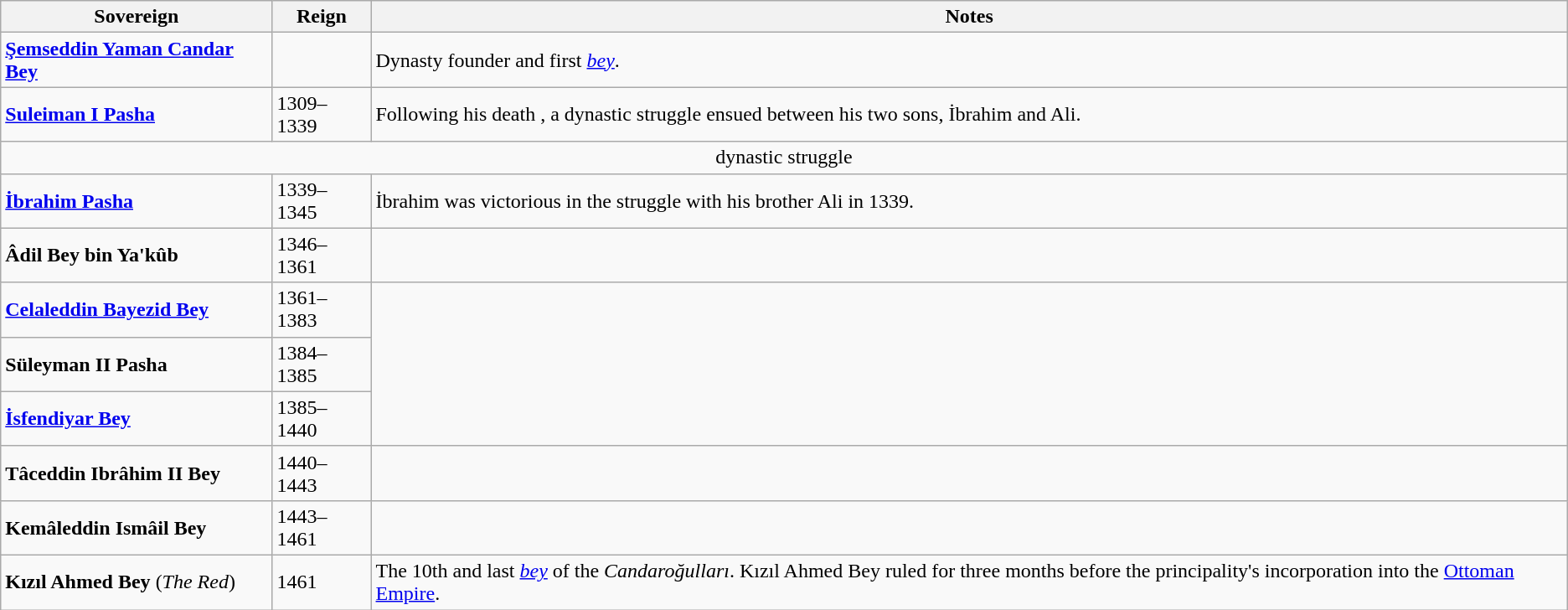<table class="wikitable">
<tr>
<th>Sovereign</th>
<th>Reign</th>
<th>Notes</th>
</tr>
<tr>
<td><strong><a href='#'>Şemseddin Yaman Candar Bey</a></strong></td>
<td></td>
<td>Dynasty founder and first <em><a href='#'>bey</a></em>.</td>
</tr>
<tr>
<td><strong><a href='#'>Suleiman I Pasha</a></strong></td>
<td>1309–1339</td>
<td>Following his death , a dynastic struggle ensued between his two sons, İbrahim and Ali.</td>
</tr>
<tr>
<td colspan=3 style="text-align:center;">dynastic struggle</td>
</tr>
<tr>
<td><strong><a href='#'>İbrahim Pasha</a></strong></td>
<td>1339–1345</td>
<td>İbrahim was victorious in the struggle with his brother Ali in 1339.</td>
</tr>
<tr>
<td><strong>Âdil Bey bin Ya'kûb</strong></td>
<td>1346–1361</td>
<td></td>
</tr>
<tr>
<td><a href='#'><strong>Celaleddin</strong> <strong>Bayezid Bey</strong></a></td>
<td>1361–1383</td>
</tr>
<tr>
<td><strong>Süleyman II Pasha</strong></td>
<td>1384–1385</td>
</tr>
<tr>
<td><strong><a href='#'>İsfendiyar Bey</a></strong></td>
<td>1385–1440</td>
</tr>
<tr>
<td><strong>Tâceddin Ibrâhim II Bey</strong></td>
<td>1440–1443</td>
<td></td>
</tr>
<tr>
<td><strong>Kemâleddin Ismâil Bey</strong></td>
<td>1443–1461</td>
<td></td>
</tr>
<tr>
<td><strong>Kızıl Ahmed Bey</strong> (<em>The Red</em>)</td>
<td>1461</td>
<td>The 10th and last <em><a href='#'>bey</a></em> of the <em>Candaroğulları</em>. Kızıl Ahmed Bey ruled for three months before the principality's incorporation into the <a href='#'>Ottoman Empire</a>.</td>
</tr>
</table>
